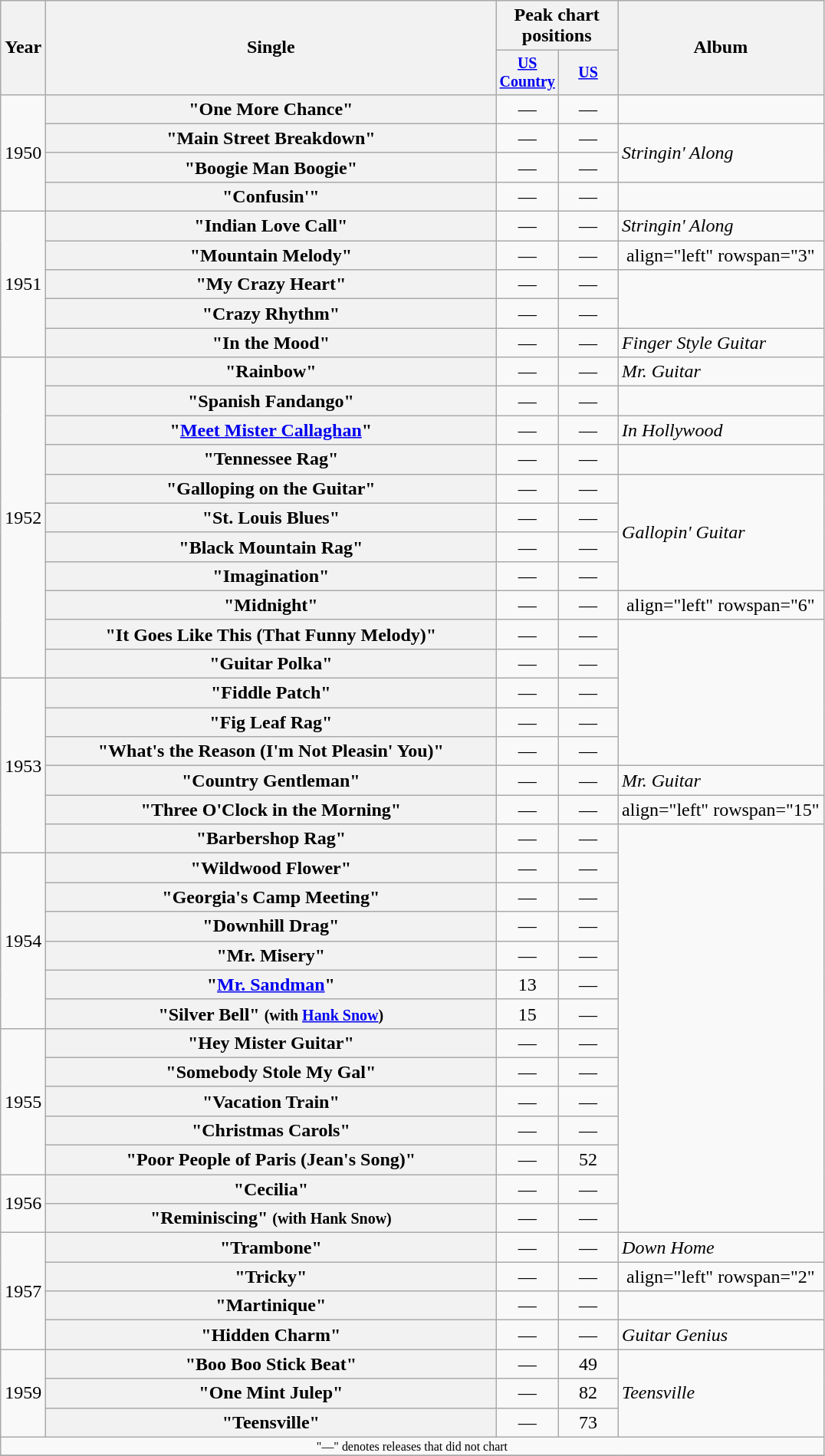<table class="wikitable plainrowheaders" style="text-align:center;">
<tr>
<th rowspan="2">Year</th>
<th rowspan="2" style="width:24em;">Single</th>
<th colspan="2">Peak chart<br>positions</th>
<th rowspan="2">Album</th>
</tr>
<tr style="font-size:smaller;">
<th width="45"><a href='#'>US Country</a></th>
<th width="45"><a href='#'>US</a><br></th>
</tr>
<tr>
<td rowspan="4">1950</td>
<th scope="row">"One More Chance"</th>
<td>—</td>
<td>—</td>
<td></td>
</tr>
<tr>
<th scope="row">"Main Street Breakdown"</th>
<td>—</td>
<td>—</td>
<td align="left" rowspan="2"><em>Stringin' Along</em></td>
</tr>
<tr>
<th scope="row">"Boogie Man Boogie"</th>
<td>—</td>
<td>—</td>
</tr>
<tr>
<th scope="row">"Confusin'"</th>
<td>—</td>
<td>—</td>
<td></td>
</tr>
<tr>
<td rowspan="5">1951</td>
<th scope="row">"Indian Love Call"</th>
<td>—</td>
<td>—</td>
<td align="left"><em>Stringin' Along</em></td>
</tr>
<tr>
<th scope="row">"Mountain Melody"</th>
<td>—</td>
<td>—</td>
<td>align="left" rowspan="3" </td>
</tr>
<tr>
<th scope="row">"My Crazy Heart"</th>
<td>—</td>
<td>—</td>
</tr>
<tr>
<th scope="row">"Crazy Rhythm"</th>
<td>—</td>
<td>—</td>
</tr>
<tr>
<th scope="row">"In the Mood"</th>
<td>—</td>
<td>—</td>
<td align="left"><em>Finger Style Guitar</em></td>
</tr>
<tr>
<td rowspan="11">1952</td>
<th scope="row">"Rainbow"</th>
<td>—</td>
<td>—</td>
<td align="left"><em>Mr. Guitar</em></td>
</tr>
<tr>
<th scope="row">"Spanish Fandango"</th>
<td>—</td>
<td>—</td>
<td></td>
</tr>
<tr>
<th scope="row">"<a href='#'>Meet Mister Callaghan</a>"</th>
<td>—</td>
<td>—</td>
<td align="left"><em>In Hollywood</em></td>
</tr>
<tr>
<th scope="row">"Tennessee Rag"</th>
<td>—</td>
<td>—</td>
<td></td>
</tr>
<tr>
<th scope="row">"Galloping on the Guitar"</th>
<td>—</td>
<td>—</td>
<td align="left" rowspan="4"><em>Gallopin' Guitar</em></td>
</tr>
<tr>
<th scope="row">"St. Louis Blues"</th>
<td>—</td>
<td>—</td>
</tr>
<tr>
<th scope="row">"Black Mountain Rag"</th>
<td>—</td>
<td>—</td>
</tr>
<tr>
<th scope="row">"Imagination"</th>
<td>—</td>
<td>—</td>
</tr>
<tr>
<th scope="row">"Midnight"</th>
<td>—</td>
<td>—</td>
<td>align="left" rowspan="6" </td>
</tr>
<tr>
<th scope="row">"It Goes Like This (That Funny Melody)"</th>
<td>—</td>
<td>—</td>
</tr>
<tr>
<th scope="row">"Guitar Polka"</th>
<td>—</td>
<td>—</td>
</tr>
<tr>
<td rowspan="6">1953</td>
<th scope="row">"Fiddle Patch"</th>
<td>—</td>
<td>—</td>
</tr>
<tr>
<th scope="row">"Fig Leaf Rag"</th>
<td>—</td>
<td>—</td>
</tr>
<tr>
<th scope="row">"What's the Reason (I'm Not Pleasin' You)"</th>
<td>—</td>
<td>—</td>
</tr>
<tr>
<th scope="row">"Country Gentleman"</th>
<td>—</td>
<td>—</td>
<td align="left"><em>Mr. Guitar</em></td>
</tr>
<tr>
<th scope="row">"Three O'Clock in the Morning"</th>
<td>—</td>
<td>—</td>
<td>align="left" rowspan="15" </td>
</tr>
<tr>
<th scope="row">"Barbershop Rag"</th>
<td>—</td>
<td>—</td>
</tr>
<tr>
<td rowspan="6">1954</td>
<th scope="row">"Wildwood Flower"</th>
<td>—</td>
<td>—</td>
</tr>
<tr>
<th scope="row">"Georgia's Camp Meeting"</th>
<td>—</td>
<td>—</td>
</tr>
<tr>
<th scope="row">"Downhill Drag"</th>
<td>—</td>
<td>—</td>
</tr>
<tr>
<th scope="row">"Mr. Misery"</th>
<td>—</td>
<td>—</td>
</tr>
<tr>
<th scope="row">"<a href='#'>Mr. Sandman</a>"</th>
<td>13</td>
<td>—</td>
</tr>
<tr>
<th scope="row">"Silver Bell" <small>(with <a href='#'>Hank Snow</a>)</small></th>
<td>15</td>
<td>—</td>
</tr>
<tr>
<td rowspan="5">1955</td>
<th scope="row">"Hey Mister Guitar"</th>
<td>—</td>
<td>—</td>
</tr>
<tr>
<th scope="row">"Somebody Stole My Gal"</th>
<td>—</td>
<td>—</td>
</tr>
<tr>
<th scope="row">"Vacation Train"</th>
<td>—</td>
<td>—</td>
</tr>
<tr>
<th scope="row">"Christmas Carols"</th>
<td>—</td>
<td>—</td>
</tr>
<tr>
<th scope="row">"Poor People of Paris (Jean's Song)"</th>
<td>—</td>
<td>52</td>
</tr>
<tr>
<td rowspan="2">1956</td>
<th scope="row">"Cecilia"</th>
<td>—</td>
<td>—</td>
</tr>
<tr>
<th scope="row">"Reminiscing" <small>(with Hank Snow)</small></th>
<td>—</td>
<td>—</td>
</tr>
<tr>
<td rowspan="4">1957</td>
<th scope="row">"Trambone"</th>
<td>—</td>
<td>—</td>
<td align="left"><em>Down Home</em></td>
</tr>
<tr>
<th scope="row">"Tricky"</th>
<td>—</td>
<td>—</td>
<td>align="left" rowspan="2" </td>
</tr>
<tr>
<th scope="row">"Martinique"</th>
<td>—</td>
<td>—</td>
</tr>
<tr>
<th scope="row">"Hidden Charm"</th>
<td>—</td>
<td>—</td>
<td align="left"><em>Guitar Genius</em></td>
</tr>
<tr>
<td rowspan="3">1959</td>
<th scope="row">"Boo Boo Stick Beat"</th>
<td>—</td>
<td>49</td>
<td align="left" rowspan="3"><em>Teensville</em></td>
</tr>
<tr>
<th scope="row">"One Mint Julep"</th>
<td>—</td>
<td>82</td>
</tr>
<tr>
<th scope="row">"Teensville"</th>
<td>—</td>
<td>73</td>
</tr>
<tr>
<td colspan="5" style="font-size: 8pt">"—" denotes releases that did not chart</td>
</tr>
<tr>
</tr>
</table>
